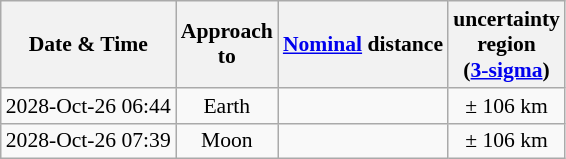<table class="wikitable" style="text-align:center; font-size: 0.9em;">
<tr>
<th>Date & Time</th>
<th>Approach<br>to</th>
<th><a href='#'>Nominal</a> distance</th>
<th>uncertainty<br>region<br>(<a href='#'>3-sigma</a>)</th>
</tr>
<tr>
<td>2028-Oct-26 06:44</td>
<td>Earth</td>
<td></td>
<td>± 106 km</td>
</tr>
<tr>
<td>2028-Oct-26 07:39</td>
<td>Moon</td>
<td></td>
<td>± 106 km</td>
</tr>
</table>
